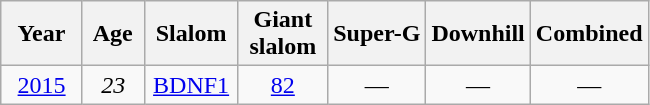<table class=wikitable style="text-align:center">
<tr>
<th>  Year  </th>
<th> Age </th>
<th> Slalom </th>
<th> Giant <br> slalom </th>
<th>Super-G</th>
<th>Downhill</th>
<th>Combined</th>
</tr>
<tr>
<td><a href='#'>2015</a></td>
<td><em>23</em></td>
<td><a href='#'>BDNF1</a></td>
<td><a href='#'>82</a></td>
<td>—</td>
<td>—</td>
<td>—</td>
</tr>
</table>
